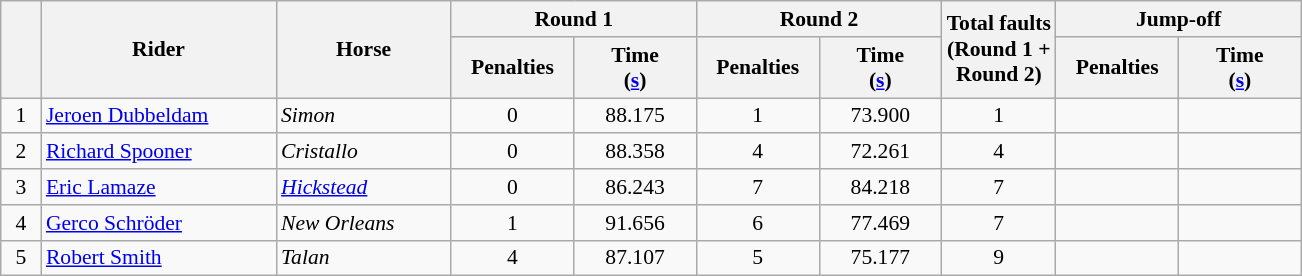<table class="wikitable" style="font-size: 90%">
<tr>
<th rowspan=2 width=20></th>
<th rowspan=2 width=150>Rider</th>
<th rowspan=2 width=110>Horse</th>
<th colspan=2>Round 1</th>
<th colspan=2>Round 2</th>
<th rowspan=2>Total faults<br>(Round 1 +<br>Round 2)</th>
<th colspan=2>Jump-off</th>
</tr>
<tr>
<th width=75>Penalties</th>
<th width=75>Time<br>(<a href='#'>s</a>)</th>
<th width=75>Penalties</th>
<th width=75>Time<br>(<a href='#'>s</a>)</th>
<th width=75>Penalties</th>
<th width=75>Time<br>(<a href='#'>s</a>)</th>
</tr>
<tr>
<td align=center>1</td>
<td> <a href='#'>Jeroen Dubbeldam</a></td>
<td><em>Simon</em></td>
<td align=center>0</td>
<td align=center>88.175</td>
<td align=center>1</td>
<td align=center>73.900</td>
<td align=center>1</td>
<td align=center></td>
<td align=center></td>
</tr>
<tr>
<td align=center>2</td>
<td> <a href='#'>Richard Spooner</a></td>
<td><em>Cristallo</em></td>
<td align=center>0</td>
<td align=center>88.358</td>
<td align=center>4</td>
<td align=center>72.261</td>
<td align=center>4</td>
<td align=center></td>
<td align=center></td>
</tr>
<tr>
<td align=center>3</td>
<td> <a href='#'>Eric Lamaze</a></td>
<td><em><a href='#'>Hickstead</a></em></td>
<td align=center>0</td>
<td align=center>86.243</td>
<td align=center>7</td>
<td align=center>84.218</td>
<td align=center>7</td>
<td align=center></td>
<td align=center></td>
</tr>
<tr>
<td align=center>4</td>
<td> <a href='#'>Gerco Schröder</a></td>
<td><em>New Orleans</em></td>
<td align=center>1</td>
<td align=center>91.656</td>
<td align=center>6</td>
<td align=center>77.469</td>
<td align=center>7</td>
<td align=center></td>
<td align=center></td>
</tr>
<tr>
<td align=center>5</td>
<td> <a href='#'>Robert Smith</a></td>
<td><em>Talan</em></td>
<td align=center>4</td>
<td align=center>87.107</td>
<td align=center>5</td>
<td align=center>75.177</td>
<td align=center>9</td>
<td align=center></td>
<td align=center></td>
</tr>
</table>
